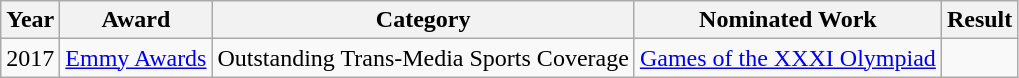<table class="wikitable sortable mw-collapsible">
<tr>
<th>Year</th>
<th>Award</th>
<th>Category</th>
<th>Nominated Work</th>
<th>Result</th>
</tr>
<tr>
<td>2017</td>
<td><a href='#'>Emmy Awards</a></td>
<td>Outstanding Trans-Media Sports Coverage</td>
<td><a href='#'>Games of the XXXI Olympiad</a></td>
<td></td>
</tr>
</table>
